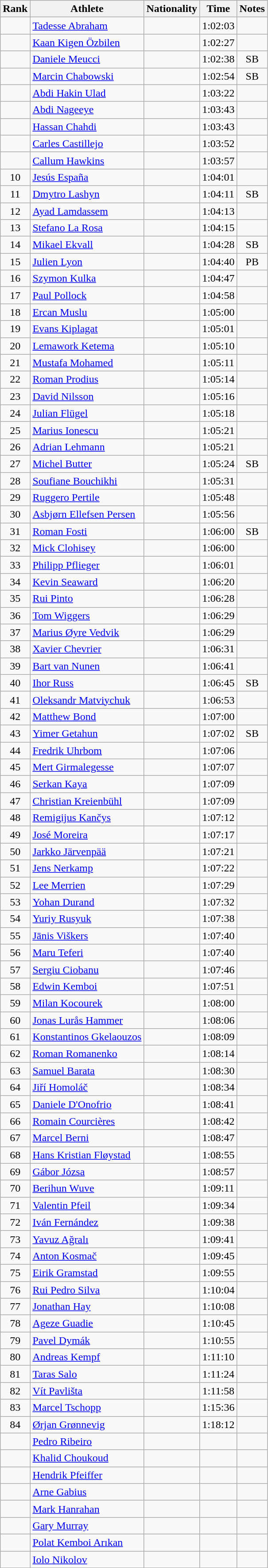<table class="wikitable sortable" style="text-align:center">
<tr>
<th>Rank</th>
<th>Athlete</th>
<th>Nationality</th>
<th>Time</th>
<th>Notes</th>
</tr>
<tr>
<td></td>
<td align="left"><a href='#'>Tadesse Abraham</a></td>
<td align=left></td>
<td>1:02:03</td>
<td></td>
</tr>
<tr>
<td></td>
<td align="left"><a href='#'>Kaan Kigen Özbilen</a></td>
<td align=left></td>
<td>1:02:27</td>
<td></td>
</tr>
<tr>
<td></td>
<td align="left"><a href='#'>Daniele Meucci</a></td>
<td align=left></td>
<td>1:02:38</td>
<td>SB</td>
</tr>
<tr>
<td></td>
<td align="left"><a href='#'>Marcin Chabowski</a></td>
<td align=left></td>
<td>1:02:54</td>
<td>SB</td>
</tr>
<tr>
<td></td>
<td align="left"><a href='#'>Abdi Hakin Ulad</a></td>
<td align=left></td>
<td>1:03:22</td>
<td></td>
</tr>
<tr>
<td></td>
<td align="left"><a href='#'>Abdi Nageeye</a></td>
<td align=left></td>
<td>1:03:43</td>
<td></td>
</tr>
<tr>
<td></td>
<td align="left"><a href='#'>Hassan Chahdi</a></td>
<td align=left></td>
<td>1:03:43</td>
<td></td>
</tr>
<tr>
<td></td>
<td align="left"><a href='#'>Carles Castillejo</a></td>
<td align=left></td>
<td>1:03:52</td>
<td></td>
</tr>
<tr>
<td></td>
<td align="left"><a href='#'>Callum Hawkins</a></td>
<td align=left></td>
<td>1:03:57</td>
<td></td>
</tr>
<tr>
<td>10</td>
<td align="left"><a href='#'>Jesús España</a></td>
<td align=left></td>
<td>1:04:01</td>
<td></td>
</tr>
<tr>
<td>11</td>
<td align="left"><a href='#'>Dmytro Lashyn</a></td>
<td align=left></td>
<td>1:04:11</td>
<td>SB</td>
</tr>
<tr>
<td>12</td>
<td align="left"><a href='#'>Ayad Lamdassem</a></td>
<td align=left></td>
<td>1:04:13</td>
<td></td>
</tr>
<tr>
<td>13</td>
<td align="left"><a href='#'>Stefano La Rosa</a></td>
<td align=left></td>
<td>1:04:15</td>
<td></td>
</tr>
<tr>
<td>14</td>
<td align="left"><a href='#'>Mikael Ekvall</a></td>
<td align=left></td>
<td>1:04:28</td>
<td>SB</td>
</tr>
<tr>
<td>15</td>
<td align="left"><a href='#'>Julien Lyon</a></td>
<td align=left></td>
<td>1:04:40</td>
<td>PB</td>
</tr>
<tr>
<td>16</td>
<td align="left"><a href='#'>Szymon Kulka</a></td>
<td align=left></td>
<td>1:04:47</td>
<td></td>
</tr>
<tr>
<td>17</td>
<td align="left"><a href='#'>Paul Pollock</a></td>
<td align=left></td>
<td>1:04:58</td>
<td></td>
</tr>
<tr>
<td>18</td>
<td align="left"><a href='#'>Ercan Muslu</a></td>
<td align=left></td>
<td>1:05:00</td>
<td></td>
</tr>
<tr>
<td>19</td>
<td align="left"><a href='#'>Evans Kiplagat</a></td>
<td align=left></td>
<td>1:05:01</td>
<td></td>
</tr>
<tr>
<td>20</td>
<td align="left"><a href='#'>Lemawork Ketema</a></td>
<td align=left></td>
<td>1:05:10</td>
<td></td>
</tr>
<tr>
<td>21</td>
<td align="left"><a href='#'>Mustafa Mohamed</a></td>
<td align=left></td>
<td>1:05:11</td>
<td></td>
</tr>
<tr>
<td>22</td>
<td align="left"><a href='#'>Roman Prodius</a></td>
<td align=left></td>
<td>1:05:14</td>
<td></td>
</tr>
<tr>
<td>23</td>
<td align="left"><a href='#'>David Nilsson</a></td>
<td align=left></td>
<td>1:05:16</td>
<td></td>
</tr>
<tr>
<td>24</td>
<td align="left"><a href='#'>Julian Flügel</a></td>
<td align=left></td>
<td>1:05:18</td>
<td></td>
</tr>
<tr>
<td>25</td>
<td align="left"><a href='#'>Marius Ionescu</a></td>
<td align=left></td>
<td>1:05:21</td>
<td></td>
</tr>
<tr>
<td>26</td>
<td align="left"><a href='#'>Adrian Lehmann</a></td>
<td align=left></td>
<td>1:05:21</td>
<td></td>
</tr>
<tr>
<td>27</td>
<td align="left"><a href='#'>Michel Butter</a></td>
<td align=left></td>
<td>1:05:24</td>
<td>SB</td>
</tr>
<tr>
<td>28</td>
<td align="left"><a href='#'>Soufiane Bouchikhi</a></td>
<td align=left></td>
<td>1:05:31</td>
<td></td>
</tr>
<tr>
<td>29</td>
<td align="left"><a href='#'>Ruggero Pertile</a></td>
<td align=left></td>
<td>1:05:48</td>
<td></td>
</tr>
<tr>
<td>30</td>
<td align="left"><a href='#'>Asbjørn Ellefsen Persen</a></td>
<td align=left></td>
<td>1:05:56</td>
<td></td>
</tr>
<tr>
<td>31</td>
<td align="left"><a href='#'>Roman Fosti</a></td>
<td align=left></td>
<td>1:06:00</td>
<td>SB</td>
</tr>
<tr>
<td>32</td>
<td align="left"><a href='#'>Mick Clohisey</a></td>
<td align=left></td>
<td>1:06:00</td>
<td></td>
</tr>
<tr>
<td>33</td>
<td align="left"><a href='#'>Philipp Pflieger</a></td>
<td align=left></td>
<td>1:06:01</td>
<td></td>
</tr>
<tr>
<td>34</td>
<td align="left"><a href='#'>Kevin Seaward</a></td>
<td align=left></td>
<td>1:06:20</td>
<td></td>
</tr>
<tr>
<td>35</td>
<td align="left"><a href='#'>Rui Pinto</a></td>
<td align=left></td>
<td>1:06:28</td>
<td></td>
</tr>
<tr>
<td>36</td>
<td align="left"><a href='#'>Tom Wiggers</a></td>
<td align=left></td>
<td>1:06:29</td>
<td></td>
</tr>
<tr>
<td>37</td>
<td align="left"><a href='#'>Marius Øyre Vedvik</a></td>
<td align=left></td>
<td>1:06:29</td>
<td></td>
</tr>
<tr>
<td>38</td>
<td align="left"><a href='#'>Xavier Chevrier</a></td>
<td align=left></td>
<td>1:06:31</td>
<td></td>
</tr>
<tr>
<td>39</td>
<td align="left"><a href='#'>Bart van Nunen</a></td>
<td align=left></td>
<td>1:06:41</td>
<td></td>
</tr>
<tr>
<td>40</td>
<td align="left"><a href='#'>Ihor Russ</a></td>
<td align=left></td>
<td>1:06:45</td>
<td>SB</td>
</tr>
<tr>
<td>41</td>
<td align="left"><a href='#'>Oleksandr Matviychuk</a></td>
<td align=left></td>
<td>1:06:53</td>
<td></td>
</tr>
<tr>
<td>42</td>
<td align="left"><a href='#'>Matthew Bond</a></td>
<td align=left></td>
<td>1:07:00</td>
<td></td>
</tr>
<tr>
<td>43</td>
<td align="left"><a href='#'>Yimer Getahun</a></td>
<td align=left></td>
<td>1:07:02</td>
<td>SB</td>
</tr>
<tr>
<td>44</td>
<td align="left"><a href='#'>Fredrik Uhrbom</a></td>
<td align=left></td>
<td>1:07:06</td>
<td></td>
</tr>
<tr>
<td>45</td>
<td align="left"><a href='#'>Mert Girmalegesse</a></td>
<td align=left></td>
<td>1:07:07</td>
<td></td>
</tr>
<tr>
<td>46</td>
<td align="left"><a href='#'>Serkan Kaya</a></td>
<td align=left></td>
<td>1:07:09</td>
<td></td>
</tr>
<tr>
<td>47</td>
<td align="left"><a href='#'>Christian Kreienbühl</a></td>
<td align=left></td>
<td>1:07:09</td>
<td></td>
</tr>
<tr>
<td>48</td>
<td align="left"><a href='#'>Remigijus Kančys</a></td>
<td align=left></td>
<td>1:07:12</td>
<td></td>
</tr>
<tr>
<td>49</td>
<td align="left"><a href='#'>José Moreira</a></td>
<td align=left></td>
<td>1:07:17</td>
<td></td>
</tr>
<tr>
<td>50</td>
<td align="left"><a href='#'>Jarkko Järvenpää</a></td>
<td align=left></td>
<td>1:07:21</td>
<td></td>
</tr>
<tr>
<td>51</td>
<td align="left"><a href='#'>Jens Nerkamp</a></td>
<td align=left></td>
<td>1:07:22</td>
<td></td>
</tr>
<tr>
<td>52</td>
<td align="left"><a href='#'>Lee Merrien</a></td>
<td align=left></td>
<td>1:07:29</td>
<td></td>
</tr>
<tr>
<td>53</td>
<td align="left"><a href='#'>Yohan Durand</a></td>
<td align=left></td>
<td>1:07:32</td>
<td></td>
</tr>
<tr>
<td>54</td>
<td align="left"><a href='#'>Yuriy Rusyuk</a></td>
<td align=left></td>
<td>1:07:38</td>
<td></td>
</tr>
<tr>
<td>55</td>
<td align="left"><a href='#'>Jānis Viškers</a></td>
<td align=left></td>
<td>1:07:40</td>
<td></td>
</tr>
<tr>
<td>56</td>
<td align="left"><a href='#'>Maru Teferi</a></td>
<td align=left></td>
<td>1:07:40</td>
<td></td>
</tr>
<tr>
<td>57</td>
<td align="left"><a href='#'>Sergiu Ciobanu</a></td>
<td align=left></td>
<td>1:07:46</td>
<td></td>
</tr>
<tr>
<td>58</td>
<td align="left"><a href='#'>Edwin Kemboi</a></td>
<td align=left></td>
<td>1:07:51</td>
<td></td>
</tr>
<tr>
<td>59</td>
<td align="left"><a href='#'>Milan Kocourek</a></td>
<td align=left></td>
<td>1:08:00</td>
<td></td>
</tr>
<tr>
<td>60</td>
<td align="left"><a href='#'>Jonas Lurås Hammer</a></td>
<td align=left></td>
<td>1:08:06</td>
<td></td>
</tr>
<tr>
<td>61</td>
<td align="left"><a href='#'>Konstantinos Gkelaouzos</a></td>
<td align=left></td>
<td>1:08:09</td>
<td></td>
</tr>
<tr>
<td>62</td>
<td align="left"><a href='#'>Roman Romanenko</a></td>
<td align=left></td>
<td>1:08:14</td>
<td></td>
</tr>
<tr>
<td>63</td>
<td align="left"><a href='#'>Samuel Barata</a></td>
<td align=left></td>
<td>1:08:30</td>
<td></td>
</tr>
<tr>
<td>64</td>
<td align="left"><a href='#'>Jiří Homoláč</a></td>
<td align=left></td>
<td>1:08:34</td>
<td></td>
</tr>
<tr>
<td>65</td>
<td align="left"><a href='#'>Daniele D'Onofrio</a></td>
<td align=left></td>
<td>1:08:41</td>
<td></td>
</tr>
<tr>
<td>66</td>
<td align="left"><a href='#'>Romain Courcières</a></td>
<td align=left></td>
<td>1:08:42</td>
<td></td>
</tr>
<tr>
<td>67</td>
<td align="left"><a href='#'>Marcel Berni</a></td>
<td align=left></td>
<td>1:08:47</td>
<td></td>
</tr>
<tr>
<td>68</td>
<td align="left"><a href='#'>Hans Kristian Fløystad</a></td>
<td align=left></td>
<td>1:08:55</td>
<td></td>
</tr>
<tr>
<td>69</td>
<td align="left"><a href='#'>Gábor Józsa</a></td>
<td align=left></td>
<td>1:08:57</td>
<td></td>
</tr>
<tr>
<td>70</td>
<td align="left"><a href='#'>Berihun Wuve</a></td>
<td align=left></td>
<td>1:09:11</td>
<td></td>
</tr>
<tr>
<td>71</td>
<td align="left"><a href='#'>Valentin Pfeil</a></td>
<td align=left></td>
<td>1:09:34</td>
<td></td>
</tr>
<tr>
<td>72</td>
<td align="left"><a href='#'>Iván Fernández</a></td>
<td align=left></td>
<td>1:09:38</td>
<td></td>
</tr>
<tr>
<td>73</td>
<td align="left"><a href='#'>Yavuz Ağralı</a></td>
<td align=left></td>
<td>1:09:41</td>
<td></td>
</tr>
<tr>
<td>74</td>
<td align="left"><a href='#'>Anton Kosmač</a></td>
<td align=left></td>
<td>1:09:45</td>
<td></td>
</tr>
<tr>
<td>75</td>
<td align="left"><a href='#'>Eirik Gramstad</a></td>
<td align=left></td>
<td>1:09:55</td>
<td></td>
</tr>
<tr>
<td>76</td>
<td align="left"><a href='#'>Rui Pedro Silva</a></td>
<td align=left></td>
<td>1:10:04</td>
<td></td>
</tr>
<tr>
<td>77</td>
<td align="left"><a href='#'>Jonathan Hay</a></td>
<td align=left></td>
<td>1:10:08</td>
<td></td>
</tr>
<tr>
<td>78</td>
<td align="left"><a href='#'>Ageze Guadie</a></td>
<td align=left></td>
<td>1:10:45</td>
<td></td>
</tr>
<tr>
<td>79</td>
<td align="left"><a href='#'>Pavel Dymák</a></td>
<td align=left></td>
<td>1:10:55</td>
<td></td>
</tr>
<tr>
<td>80</td>
<td align="left"><a href='#'>Andreas Kempf</a></td>
<td align=left></td>
<td>1:11:10</td>
<td></td>
</tr>
<tr>
<td>81</td>
<td align="left"><a href='#'>Taras Salo</a></td>
<td align=left></td>
<td>1:11:24</td>
<td></td>
</tr>
<tr>
<td>82</td>
<td align="left"><a href='#'>Vít Pavlišta</a></td>
<td align=left></td>
<td>1:11:58</td>
<td></td>
</tr>
<tr>
<td>83</td>
<td align="left"><a href='#'>Marcel Tschopp</a></td>
<td align=left></td>
<td>1:15:36</td>
<td></td>
</tr>
<tr>
<td>84</td>
<td align="left"><a href='#'>Ørjan Grønnevig</a></td>
<td align=left></td>
<td>1:18:12</td>
<td></td>
</tr>
<tr>
<td></td>
<td align="left"><a href='#'>Pedro Ribeiro</a></td>
<td align=left></td>
<td></td>
<td></td>
</tr>
<tr>
<td></td>
<td align="left"><a href='#'>Khalid Choukoud</a></td>
<td align=left></td>
<td></td>
<td></td>
</tr>
<tr>
<td></td>
<td align="left"><a href='#'>Hendrik Pfeiffer</a></td>
<td align=left></td>
<td></td>
<td></td>
</tr>
<tr>
<td></td>
<td align="left"><a href='#'>Arne Gabius</a></td>
<td align=left></td>
<td></td>
<td></td>
</tr>
<tr>
<td></td>
<td align="left"><a href='#'>Mark Hanrahan</a></td>
<td align=left></td>
<td></td>
<td></td>
</tr>
<tr>
<td></td>
<td align="left"><a href='#'>Gary Murray</a></td>
<td align=left></td>
<td></td>
<td></td>
</tr>
<tr>
<td></td>
<td align="left"><a href='#'>Polat Kemboi Arıkan</a></td>
<td align=left></td>
<td></td>
<td></td>
</tr>
<tr>
<td></td>
<td align="left"><a href='#'>Iolo Nikolov</a></td>
<td align=left></td>
<td></td>
<td></td>
</tr>
</table>
